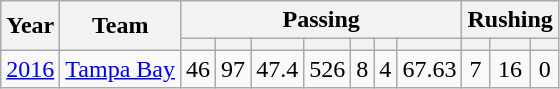<table class="wikitable" style="text-align:center">
<tr>
<th rowspan=2>Year</th>
<th rowspan=2>Team</th>
<th colspan=7>Passing</th>
<th colspan=3>Rushing</th>
</tr>
<tr>
<th></th>
<th></th>
<th></th>
<th></th>
<th></th>
<th></th>
<th></th>
<th></th>
<th></th>
<th></th>
</tr>
<tr>
<td><a href='#'>2016</a></td>
<td><a href='#'>Tampa Bay</a></td>
<td>46</td>
<td>97</td>
<td>47.4</td>
<td>526</td>
<td>8</td>
<td>4</td>
<td>67.63</td>
<td>7</td>
<td>16</td>
<td>0</td>
</tr>
</table>
